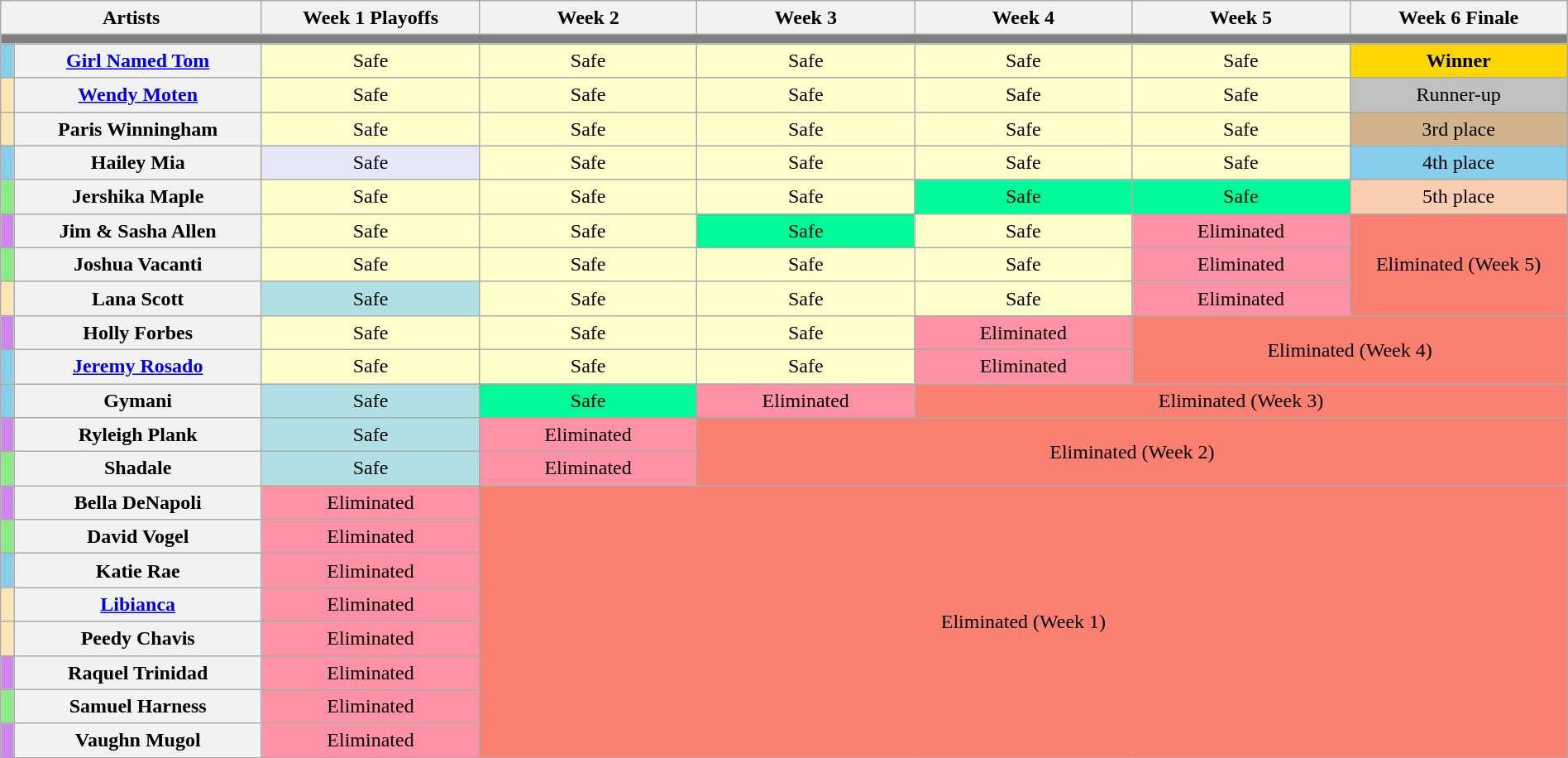<table class="wikitable" style="text-align:center; line-height:20px; width:100%">
<tr>
<th colspan="2" width="12%">Artists</th>
<th style="width:10%">Week 1 Playoffs</th>
<th style="width:10%">Week 2</th>
<th style="width:10%">Week 3</th>
<th style="width:10%">Week 4</th>
<th style="width:10%">Week 5</th>
<th style="width:10%">Week 6 Finale</th>
</tr>
<tr>
<th colspan="8" style="background:gray"></th>
</tr>
<tr>
<th style="background:#87ceeb"></th>
<th scope="row"><a href='#'>Girl Named Tom</a></th>
<td style="background:#FFFFCC">Safe</td>
<td style="background:#FFFFCC">Safe</td>
<td style="background:#FFFFCC">Safe</td>
<td style="background:#FFFFCC">Safe</td>
<td style="background:#FFFFCC">Safe</td>
<td style="background:gold"><strong>Winner</strong></td>
</tr>
<tr>
<th style="background:#ffe5b4"></th>
<th scope="row"><a href='#'>Wendy Moten</a></th>
<td style="background:#FFFFCC">Safe</td>
<td style="background:#FFFFCC">Safe</td>
<td style="background:#FFFFCC">Safe</td>
<td style="background:#FFFFCC">Safe</td>
<td style="background:#FFFFCC">Safe</td>
<td style="background:silver">Runner-up</td>
</tr>
<tr>
<th style="background:#ffe5b4"></th>
<th scope="row">Paris Winningham</th>
<td style="background:#FFFFCC">Safe</td>
<td style="background:#FFFFCC">Safe</td>
<td style="background:#FFFFCC">Safe</td>
<td style="background:#FFFFCC">Safe</td>
<td style="background:#FFFFCC">Safe</td>
<td style="background:tan">3rd place</td>
</tr>
<tr>
<th style="background:#87ceeb"></th>
<th scope="row">Hailey Mia</th>
<td style="background:lavender">Safe</td>
<td style="background:#FFFFCC">Safe</td>
<td style="background:#FFFFCC">Safe</td>
<td style="background:#FFFFCC">Safe</td>
<td style="background:#FFFFCC">Safe</td>
<td style="background:skyblue">4th place</td>
</tr>
<tr>
<th style="background:#8ceb87"></th>
<th scope="row">Jershika Maple</th>
<td style="background:#FFFFCC">Safe</td>
<td style="background:#FFFFCC">Safe</td>
<td style="background:#FFFFCC">Safe</td>
<td style="background:#00FA9A">Safe</td>
<td style="background:#00FA9A">Safe</td>
<td style="background:#fbceb1">5th place</td>
</tr>
<tr>
<th style="background:#D084EE"></th>
<th scope="row">Jim & Sasha Allen</th>
<td style="background:#FFFFCC">Safe</td>
<td style="background:#FFFFCC">Safe</td>
<td style="background:#00FA9A">Safe</td>
<td style="background:#FFFFCC">Safe</td>
<td style="background:#FF91A4">Eliminated</td>
<td colspan="1" rowspan="3" style="background:salmon">Eliminated (Week 5)</td>
</tr>
<tr>
<th style="background:#8ceb87"></th>
<th scope="row">Joshua Vacanti</th>
<td style="background:#FFFFCC">Safe</td>
<td style="background:#FFFFCC">Safe</td>
<td style="background:#FFFFCC">Safe</td>
<td style="background:#FFFFCC">Safe</td>
<td style="background:#FF91A4">Eliminated</td>
</tr>
<tr>
<th style="background:#ffe5b4"></th>
<th scope="row">Lana Scott</th>
<td style="background:#B0E0E6">Safe</td>
<td style="background:#FFFFCC">Safe</td>
<td style="background:#FFFFCC">Safe</td>
<td style="background:#FFFFCC">Safe</td>
<td style="background:#FF91A4">Eliminated</td>
</tr>
<tr>
<th style="background:#D084EE"></th>
<th scope="row">Holly Forbes</th>
<td style="background:#FFFFCC">Safe</td>
<td style="background:#FFFFCC">Safe</td>
<td style="background:#FFFFCC">Safe</td>
<td style="background:#FF91A4">Eliminated</td>
<td colspan="2" rowspan="2" style="background:salmon">Eliminated (Week 4)</td>
</tr>
<tr>
<th style="background:#87ceeb"></th>
<th scope="row"><a href='#'>Jeremy Rosado</a></th>
<td style="background:#FFFFCC">Safe</td>
<td style="background:#FFFFCC">Safe</td>
<td style="background:#FFFFCC">Safe</td>
<td style="background:#FF91A4">Eliminated</td>
</tr>
<tr>
<th style="background:#87ceeb"></th>
<th scope="row">Gymani</th>
<td style="background:#B0E0E6">Safe</td>
<td style="background:#00FA9A">Safe</td>
<td style="background:#FF91A4">Eliminated</td>
<td colspan="3" style="background:salmon">Eliminated (Week 3)</td>
</tr>
<tr>
<th style="background:#D084EE"></th>
<th scope="row">Ryleigh Plank</th>
<td style="background:#B0E0E6">Safe</td>
<td style="background:#FF91A4">Eliminated</td>
<td colspan="4" rowspan="2" style="background:salmon">Eliminated (Week 2)</td>
</tr>
<tr>
<th style="background:#8ceb87"></th>
<th scope="row">Shadale</th>
<td style="background:#B0E0E6">Safe</td>
<td style="background:#FF91A4">Eliminated</td>
</tr>
<tr>
<th style="background:#D084EE"></th>
<th scope="row">Bella DeNapoli</th>
<td style="background:#FF91A4">Eliminated</td>
<td rowspan="8" colspan="5" style="background:salmon">Eliminated (Week 1)</td>
</tr>
<tr>
<th style="background:#8ceb87"></th>
<th scope="row">David Vogel</th>
<td style="background:#FF91A4">Eliminated</td>
</tr>
<tr>
<th style="background:#87ceeb"></th>
<th scope="row">Katie Rae</th>
<td style="background:#FF91A4">Eliminated</td>
</tr>
<tr>
<th style="background:#ffe5b4"></th>
<th scope="row"><a href='#'>Libianca</a></th>
<td style="background:#FF91A4">Eliminated</td>
</tr>
<tr>
<th style="background:#ffe5b4"></th>
<th scope="row">Peedy Chavis</th>
<td style="background:#FF91A4">Eliminated</td>
</tr>
<tr>
<th style="background:#D084EE"></th>
<th scope="row">Raquel Trinidad</th>
<td style="background:#FF91A4">Eliminated</td>
</tr>
<tr>
<th style="background:#8ceb87"></th>
<th scope="row">Samuel Harness</th>
<td style="background:#FF91A4">Eliminated</td>
</tr>
<tr>
<th style="background:#D084EE"></th>
<th scope="row">Vaughn Mugol</th>
<td style="background:#FF91A4">Eliminated</td>
</tr>
</table>
